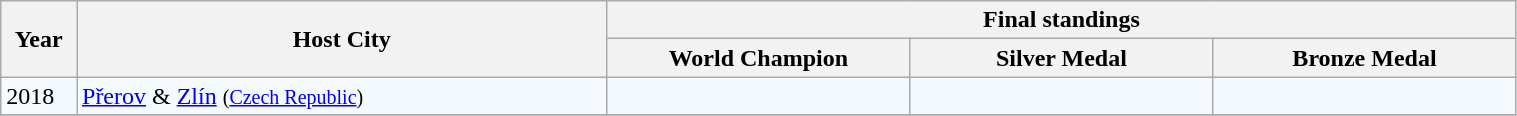<table class="wikitable zebra" style="text-align:left; background-color:#F5FAFF; width:80%">
<tr class="hintergrundfarbe5">
<th rowspan="2" style="width:5%">Year</th>
<th rowspan="2" style="width:35%">Host City</th>
<th colspan="4">Final standings</th>
</tr>
<tr>
<th style="width:20%">World Champion</th>
<th style="width:20%">Silver Medal</th>
<th style="width:20%">Bronze Medal</th>
</tr>
<tr>
<td>2018</td>
<td><a href='#'>Přerov</a> & <a href='#'>Zlín</a> <small>(<a href='#'>Czech Republic</a>)</small></td>
<td></td>
<td></td>
<td></td>
</tr>
<tr>
</tr>
</table>
